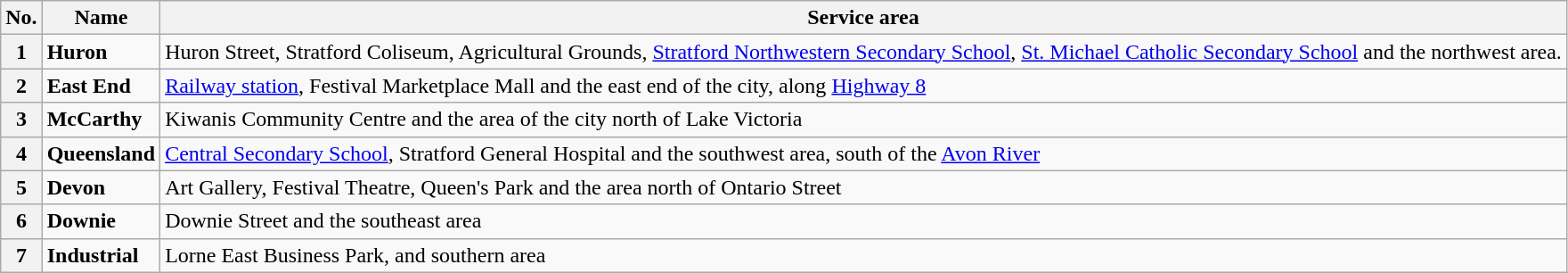<table class="wikitable" style="font-size:100%;border:1px;">
<tr>
<th>No.</th>
<th>Name</th>
<th>Service area</th>
</tr>
<tr>
<th>1</th>
<td><strong>Huron</strong></td>
<td>Huron Street, Stratford Coliseum, Agricultural Grounds, <a href='#'>Stratford Northwestern Secondary School</a>, <a href='#'>St. Michael Catholic Secondary School</a> and the northwest area.</td>
</tr>
<tr>
<th>2</th>
<td><strong>East End</strong></td>
<td><a href='#'>Railway station</a>, Festival Marketplace Mall and the east end of the city, along <a href='#'>Highway 8</a></td>
</tr>
<tr>
<th>3</th>
<td><strong>McCarthy</strong></td>
<td>Kiwanis Community Centre and the area of the city north of Lake Victoria</td>
</tr>
<tr>
<th>4</th>
<td><strong>Queensland</strong></td>
<td><a href='#'>Central Secondary School</a>, Stratford General Hospital and the southwest area, south of the <a href='#'>Avon River</a></td>
</tr>
<tr>
<th>5</th>
<td><strong>Devon</strong></td>
<td>Art Gallery, Festival Theatre, Queen's Park and the area north of Ontario Street</td>
</tr>
<tr>
<th>6</th>
<td><strong>Downie</strong></td>
<td>Downie Street and the southeast area</td>
</tr>
<tr>
<th>7</th>
<td><strong>Industrial</strong></td>
<td>Lorne East Business Park, and southern area</td>
</tr>
<tr>
</tr>
</table>
